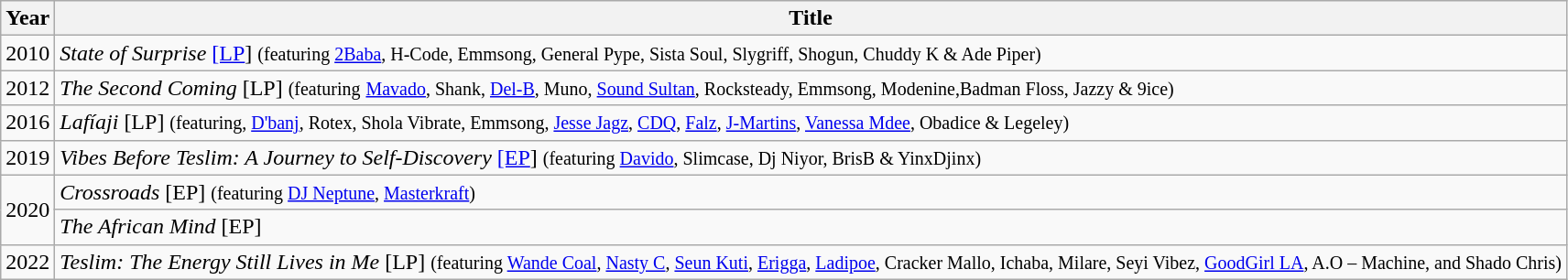<table class="wikitable">
<tr>
<th>Year</th>
<th>Title</th>
</tr>
<tr>
<td>2010</td>
<td><em>State of Surprise</em> <a href='#'>[LP</a>] <small>(featuring <a href='#'>2Baba</a>, H-Code, Emmsong, General Pype, Sista Soul, Slygriff, Shogun, Chuddy K & Ade Piper)</small></td>
</tr>
<tr>
<td>2012</td>
<td><em>The Second Coming</em> [LP] <small>(featuring</small> <small><a href='#'>Mavado</a>, Shank, <a href='#'>Del-B</a>, Muno, <a href='#'>Sound Sultan</a>, Rocksteady, Emmsong, Modenine,Badman Floss, Jazzy & 9ice)</small></td>
</tr>
<tr>
<td>2016</td>
<td><em>Lafíaji</em> [LP] <small>(featuring, <a href='#'>D'banj</a>, Rotex, Shola Vibrate, Emmsong, <a href='#'>Jesse Jagz</a>, <a href='#'>CDQ</a>, <a href='#'>Falz</a>, <a href='#'>J-Martins</a>, <a href='#'>Vanessa Mdee</a>, Obadice & Legeley)</small></td>
</tr>
<tr>
<td>2019</td>
<td><em>Vibes Before Teslim: A Journey to Self-Discovery</em> <a href='#'>[EP</a>] <small>(featuring <a href='#'>Davido</a>, Slimcase, Dj Niyor, BrisB & YinxDjinx)</small></td>
</tr>
<tr>
<td rowspan="2">2020</td>
<td><em>Crossroads</em> [EP] <small>(featuring <a href='#'>DJ Neptune</a>, <a href='#'>Masterkraft</a>)</small></td>
</tr>
<tr>
<td><em>The African Mind</em> [EP]</td>
</tr>
<tr>
<td>2022</td>
<td><em>Teslim: The Energy Still Lives in Me</em> [LP] <small>(featuring <a href='#'>Wande Coal</a>, <a href='#'>Nasty C</a>, <a href='#'>Seun Kuti</a>, <a href='#'>Erigga</a>, <a href='#'>Ladipoe</a>, Cracker Mallo, Ichaba, Milare, Seyi Vibez, <a href='#'>GoodGirl LA</a>, A.O – Machine, and Shado Chris)</small></td>
</tr>
</table>
